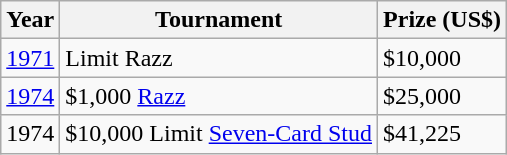<table class="wikitable">
<tr>
<th>Year</th>
<th>Tournament</th>
<th>Prize (US$)</th>
</tr>
<tr>
<td><a href='#'>1971</a></td>
<td>Limit Razz</td>
<td>$10,000</td>
</tr>
<tr>
<td><a href='#'>1974</a></td>
<td>$1,000 <a href='#'>Razz</a></td>
<td>$25,000</td>
</tr>
<tr>
<td>1974</td>
<td>$10,000 Limit <a href='#'>Seven-Card Stud</a></td>
<td>$41,225</td>
</tr>
</table>
